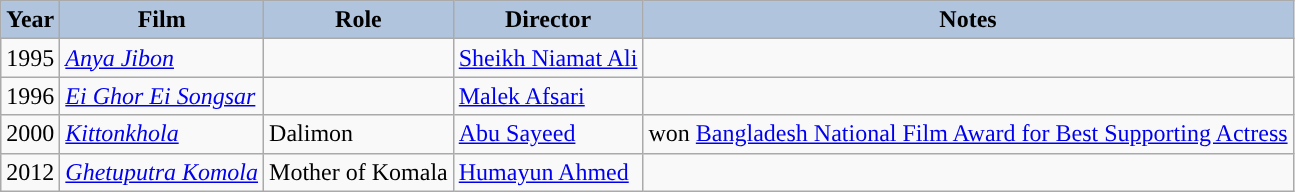<table class="wikitable sortable">
<tr>
<th style="background:#B0C4DE;">Year</th>
<th style="background:#B0C4DE;">Film</th>
<th style="background:#B0C4DE;">Role</th>
<th style="background:#B0C4DE;">Director</th>
<th style="background:#B0C4DE;">Notes</th>
</tr>
<tr>
<td>1995</td>
<td><em><a href='#'>Anya Jibon</a></em></td>
<td></td>
<td><a href='#'>Sheikh Niamat Ali</a></td>
<td></td>
</tr>
<tr>
<td>1996</td>
<td><em><a href='#'>Ei Ghor Ei Songsar</a></em></td>
<td></td>
<td><a href='#'>Malek Afsari</a></td>
<td></td>
</tr>
<tr>
<td>2000</td>
<td><em><a href='#'>Kittonkhola</a></em></td>
<td>Dalimon</td>
<td><a href='#'>Abu Sayeed</a></td>
<td>won <a href='#'>Bangladesh National Film Award for Best Supporting Actress</a></td>
</tr>
<tr>
<td>2012</td>
<td><em><a href='#'>Ghetuputra Komola</a></em></td>
<td>Mother of Komala</td>
<td><a href='#'>Humayun Ahmed</a></td>
<td></td>
</tr>
</table>
